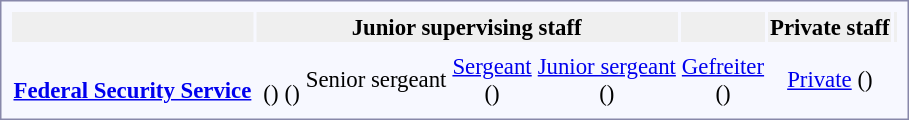<table style="border:1px solid #8888aa; background-color:#f7f8ff; padding:5px; font-size:95%; margin: 0px 12px 12px 0px;">
<tr style="text-align:center" bgcolor="#efefef";>
<th></th>
<th colspan=22>Junior supervising staff</th>
<th colspan=4></th>
<th colspan=8>Private staff</th>
<th colspan=2></th>
</tr>
<tr style="text-align:center;">
<td rowspan=2> <br> <strong><a href='#'>Federal Security Service</a></strong></td>
<td colspan=3></td>
<td colspan=3></td>
<td colspan=2></td>
<td colspan=2></td>
<td colspan=6></td>
<td colspan=6></td>
<td colspan=4></td>
<td colspan=8></td>
<td colspan=2></td>
</tr>
<tr style="text-align:center;">
<td colspan=3></td>
<td colspan=3><br>()</td>
<td colspan=2><br> ()</td>
<td colspan=2>Senior sergeant</td>
<td colspan=6><a href='#'>Sergeant</a><br>()</td>
<td colspan=6><a href='#'>Junior sergeant</a><br>()</td>
<td colspan=4><a href='#'>Gefreiter</a><br>()</td>
<td colspan=8><a href='#'>Private</a> ()</td>
<td colspan=2></td>
</tr>
</table>
